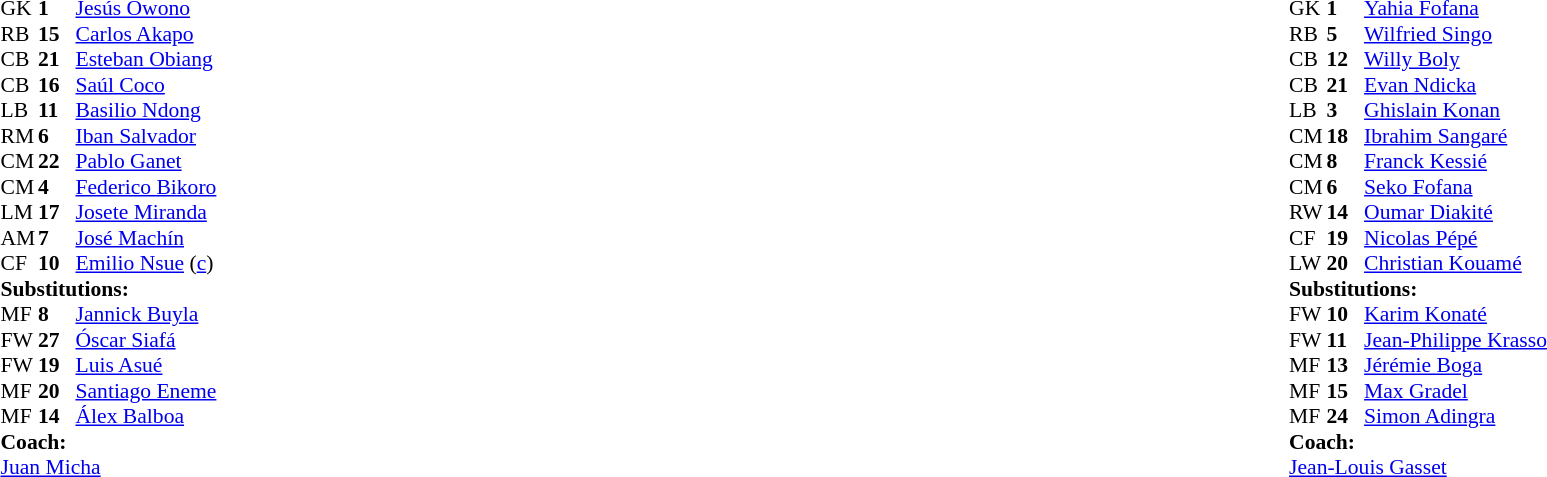<table width="100%">
<tr>
<td valign="top" width="40%"><br><table style="font-size:90%" cellspacing="0" cellpadding="0">
<tr>
<th width=25></th>
<th width=25></th>
</tr>
<tr>
<td>GK</td>
<td><strong>1</strong></td>
<td><a href='#'>Jesús Owono</a></td>
<td></td>
</tr>
<tr>
<td>RB</td>
<td><strong>15</strong></td>
<td><a href='#'>Carlos Akapo</a></td>
</tr>
<tr>
<td>CB</td>
<td><strong>21</strong></td>
<td><a href='#'>Esteban Obiang</a></td>
</tr>
<tr>
<td>CB</td>
<td><strong>16</strong></td>
<td><a href='#'>Saúl Coco</a></td>
</tr>
<tr>
<td>LB</td>
<td><strong>11</strong></td>
<td><a href='#'>Basilio Ndong</a></td>
</tr>
<tr>
<td>RM</td>
<td><strong>6</strong></td>
<td><a href='#'>Iban Salvador</a></td>
<td></td>
<td></td>
</tr>
<tr>
<td>CM</td>
<td><strong>22</strong></td>
<td><a href='#'>Pablo Ganet</a></td>
<td></td>
<td></td>
</tr>
<tr>
<td>CM</td>
<td><strong>4</strong></td>
<td><a href='#'>Federico Bikoro</a></td>
</tr>
<tr>
<td>LM</td>
<td><strong>17</strong></td>
<td><a href='#'>Josete Miranda</a></td>
<td></td>
<td></td>
</tr>
<tr>
<td>AM</td>
<td><strong>7</strong></td>
<td><a href='#'>José Machín</a></td>
<td></td>
<td></td>
</tr>
<tr>
<td>CF</td>
<td><strong>10</strong></td>
<td><a href='#'>Emilio Nsue</a> (<a href='#'>c</a>)</td>
<td></td>
<td></td>
</tr>
<tr>
<td colspan=3><strong>Substitutions:</strong></td>
</tr>
<tr>
<td>MF</td>
<td><strong>8</strong></td>
<td><a href='#'>Jannick Buyla</a></td>
<td></td>
<td></td>
</tr>
<tr>
<td>FW</td>
<td><strong>27</strong></td>
<td><a href='#'>Óscar Siafá</a></td>
<td></td>
<td></td>
</tr>
<tr>
<td>FW</td>
<td><strong>19</strong></td>
<td><a href='#'>Luis Asué</a></td>
<td></td>
<td></td>
</tr>
<tr>
<td>MF</td>
<td><strong>20</strong></td>
<td><a href='#'>Santiago Eneme</a></td>
<td></td>
<td></td>
</tr>
<tr>
<td>MF</td>
<td><strong>14</strong></td>
<td><a href='#'>Álex Balboa</a></td>
<td></td>
<td></td>
</tr>
<tr>
<td colspan=3><strong>Coach:</strong></td>
</tr>
<tr>
<td colspan=3><a href='#'>Juan Micha</a></td>
</tr>
</table>
</td>
<td valign="top"></td>
<td valign="top" width="50%"><br><table style="font-size:90%; margin:auto" cellspacing="0" cellpadding="0">
<tr>
<th width=25></th>
<th width=25></th>
</tr>
<tr>
<td>GK</td>
<td><strong>1</strong></td>
<td><a href='#'>Yahia Fofana</a></td>
</tr>
<tr>
<td>RB</td>
<td><strong>5</strong></td>
<td><a href='#'>Wilfried Singo</a></td>
</tr>
<tr>
<td>CB</td>
<td><strong>12</strong></td>
<td><a href='#'>Willy Boly</a></td>
<td></td>
<td></td>
</tr>
<tr>
<td>CB</td>
<td><strong>21</strong></td>
<td><a href='#'>Evan Ndicka</a></td>
</tr>
<tr>
<td>LB</td>
<td><strong>3</strong></td>
<td><a href='#'>Ghislain Konan</a></td>
<td></td>
<td></td>
</tr>
<tr>
<td>CM</td>
<td><strong>18</strong></td>
<td><a href='#'>Ibrahim Sangaré</a></td>
</tr>
<tr>
<td>CM</td>
<td><strong>8</strong></td>
<td><a href='#'>Franck Kessié</a></td>
</tr>
<tr>
<td>CM</td>
<td><strong>6</strong></td>
<td><a href='#'>Seko Fofana</a></td>
</tr>
<tr>
<td>RW</td>
<td><strong>14</strong></td>
<td><a href='#'>Oumar Diakité</a></td>
<td></td>
<td></td>
</tr>
<tr>
<td>CF</td>
<td><strong>19</strong></td>
<td><a href='#'>Nicolas Pépé</a></td>
<td></td>
<td></td>
</tr>
<tr>
<td>LW</td>
<td><strong>20</strong></td>
<td><a href='#'>Christian Kouamé</a></td>
<td></td>
<td></td>
</tr>
<tr>
<td colspan=3><strong>Substitutions:</strong></td>
</tr>
<tr>
<td>FW</td>
<td><strong>10</strong></td>
<td><a href='#'>Karim Konaté</a></td>
<td></td>
<td></td>
</tr>
<tr>
<td>FW</td>
<td><strong>11</strong></td>
<td><a href='#'>Jean-Philippe Krasso</a></td>
<td></td>
<td></td>
</tr>
<tr>
<td>MF</td>
<td><strong>13</strong></td>
<td><a href='#'>Jérémie Boga</a></td>
<td></td>
<td></td>
</tr>
<tr>
<td>MF</td>
<td><strong>15</strong></td>
<td><a href='#'>Max Gradel</a></td>
<td></td>
<td></td>
</tr>
<tr>
<td>MF</td>
<td><strong>24</strong></td>
<td><a href='#'>Simon Adingra</a></td>
<td></td>
<td></td>
</tr>
<tr>
<td colspan=3><strong>Coach:</strong></td>
</tr>
<tr>
<td colspan=3> <a href='#'>Jean-Louis Gasset</a></td>
</tr>
</table>
</td>
</tr>
</table>
